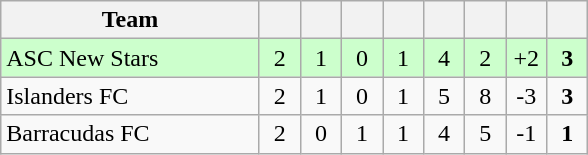<table class=wikitable style="text-align:center">
<tr>
<th style="width:165px;">Team</th>
<th width="20"></th>
<th width="20"></th>
<th width="20"></th>
<th width="20"></th>
<th width="20"></th>
<th width="20"></th>
<th width="20"></th>
<th width="20"></th>
</tr>
<tr style="background: #ccffcc;">
<td align=left> ASC New Stars</td>
<td>2</td>
<td>1</td>
<td>0</td>
<td>1</td>
<td>4</td>
<td>2</td>
<td>+2</td>
<td><strong>3 </strong></td>
</tr>
<tr>
<td align=left> Islanders FC</td>
<td>2</td>
<td>1</td>
<td>0</td>
<td>1</td>
<td>5</td>
<td>8</td>
<td>-3</td>
<td><strong>3 </strong></td>
</tr>
<tr>
<td align=left> Barracudas FC</td>
<td>2</td>
<td>0</td>
<td>1</td>
<td>1</td>
<td>4</td>
<td>5</td>
<td>-1</td>
<td><strong>1 </strong></td>
</tr>
</table>
